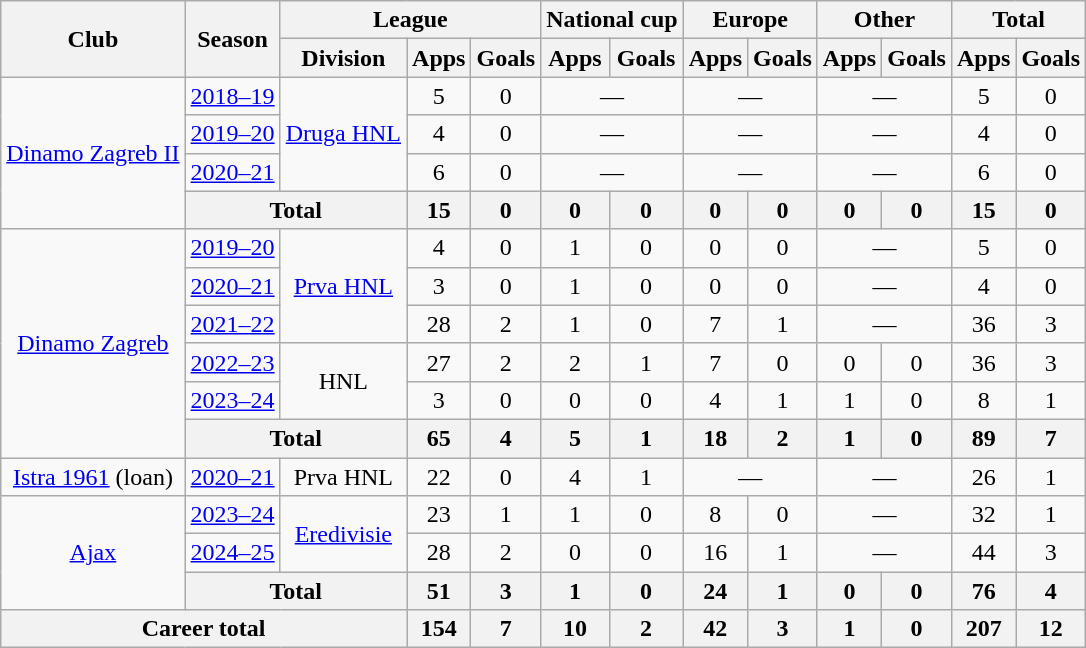<table class="wikitable" style="text-align:center">
<tr>
<th rowspan="2">Club</th>
<th rowspan="2">Season</th>
<th colspan="3">League</th>
<th colspan="2">National cup</th>
<th colspan="2">Europe</th>
<th colspan="2">Other</th>
<th colspan="2">Total</th>
</tr>
<tr>
<th>Division</th>
<th>Apps</th>
<th>Goals</th>
<th>Apps</th>
<th>Goals</th>
<th>Apps</th>
<th>Goals</th>
<th>Apps</th>
<th>Goals</th>
<th>Apps</th>
<th>Goals</th>
</tr>
<tr>
<td rowspan="4"><a href='#'>Dinamo Zagreb II</a></td>
<td><a href='#'>2018–19</a></td>
<td rowspan="3"><a href='#'>Druga HNL</a></td>
<td>5</td>
<td>0</td>
<td colspan="2">—</td>
<td colspan="2">—</td>
<td colspan="2">—</td>
<td>5</td>
<td>0</td>
</tr>
<tr>
<td><a href='#'>2019–20</a></td>
<td>4</td>
<td>0</td>
<td colspan="2">—</td>
<td colspan="2">—</td>
<td colspan="2">—</td>
<td>4</td>
<td>0</td>
</tr>
<tr>
<td><a href='#'>2020–21</a></td>
<td>6</td>
<td>0</td>
<td colspan="2">—</td>
<td colspan="2">—</td>
<td colspan="2">—</td>
<td>6</td>
<td>0</td>
</tr>
<tr>
<th colspan="2">Total</th>
<th>15</th>
<th>0</th>
<th>0</th>
<th>0</th>
<th>0</th>
<th>0</th>
<th>0</th>
<th>0</th>
<th>15</th>
<th>0</th>
</tr>
<tr>
<td rowspan="6"><a href='#'>Dinamo Zagreb</a></td>
<td><a href='#'>2019–20</a></td>
<td rowspan="3"><a href='#'>Prva HNL</a></td>
<td>4</td>
<td>0</td>
<td>1</td>
<td>0</td>
<td>0</td>
<td>0</td>
<td colspan="2">—</td>
<td>5</td>
<td>0</td>
</tr>
<tr>
<td><a href='#'>2020–21</a></td>
<td>3</td>
<td>0</td>
<td>1</td>
<td>0</td>
<td>0</td>
<td>0</td>
<td colspan="2">—</td>
<td>4</td>
<td>0</td>
</tr>
<tr>
<td><a href='#'>2021–22</a></td>
<td>28</td>
<td>2</td>
<td>1</td>
<td>0</td>
<td>7</td>
<td>1</td>
<td colspan="2">—</td>
<td>36</td>
<td>3</td>
</tr>
<tr>
<td><a href='#'>2022–23</a></td>
<td rowspan="2">HNL</td>
<td>27</td>
<td>2</td>
<td>2</td>
<td>1</td>
<td>7</td>
<td>0</td>
<td>0</td>
<td>0</td>
<td>36</td>
<td>3</td>
</tr>
<tr>
<td><a href='#'>2023–24</a></td>
<td>3</td>
<td>0</td>
<td>0</td>
<td>0</td>
<td>4</td>
<td>1</td>
<td>1</td>
<td>0</td>
<td>8</td>
<td>1</td>
</tr>
<tr>
<th colspan="2">Total</th>
<th>65</th>
<th>4</th>
<th>5</th>
<th>1</th>
<th>18</th>
<th>2</th>
<th>1</th>
<th>0</th>
<th>89</th>
<th>7</th>
</tr>
<tr>
<td><a href='#'>Istra 1961</a> (loan)</td>
<td><a href='#'>2020–21</a></td>
<td>Prva HNL</td>
<td>22</td>
<td>0</td>
<td>4</td>
<td>1</td>
<td colspan="2">—</td>
<td colspan="2">—</td>
<td>26</td>
<td>1</td>
</tr>
<tr>
<td rowspan="3"><a href='#'>Ajax</a></td>
<td><a href='#'>2023–24</a></td>
<td rowspan="2"><a href='#'>Eredivisie</a></td>
<td>23</td>
<td>1</td>
<td>1</td>
<td>0</td>
<td>8</td>
<td>0</td>
<td colspan="2">—</td>
<td>32</td>
<td>1</td>
</tr>
<tr>
<td><a href='#'>2024–25</a></td>
<td>28</td>
<td>2</td>
<td>0</td>
<td>0</td>
<td>16</td>
<td>1</td>
<td colspan="2">—</td>
<td>44</td>
<td>3</td>
</tr>
<tr>
<th colspan="2">Total</th>
<th>51</th>
<th>3</th>
<th>1</th>
<th>0</th>
<th>24</th>
<th>1</th>
<th>0</th>
<th>0</th>
<th>76</th>
<th>4</th>
</tr>
<tr>
<th colspan="3">Career total</th>
<th>154</th>
<th>7</th>
<th>10</th>
<th>2</th>
<th>42</th>
<th>3</th>
<th>1</th>
<th>0</th>
<th>207</th>
<th>12</th>
</tr>
</table>
